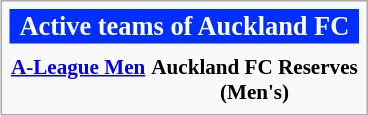<table class="infobox" style="font-size: 88%; text-align: center">
<tr>
<th colspan=3 style="font-size: 125%; color:#FFFFFF; background:#002EFF; text-align: center">Active teams of Auckland FC</th>
</tr>
<tr>
<th style="text-align: center"></th>
<th style="text-align: center"></th>
</tr>
<tr>
<th style="text-align: center"><a href='#'>A-League Men</a><br></th>
<th style="text-align: center">Auckland FC Reserves<br>(Men's)</th>
</tr>
</table>
